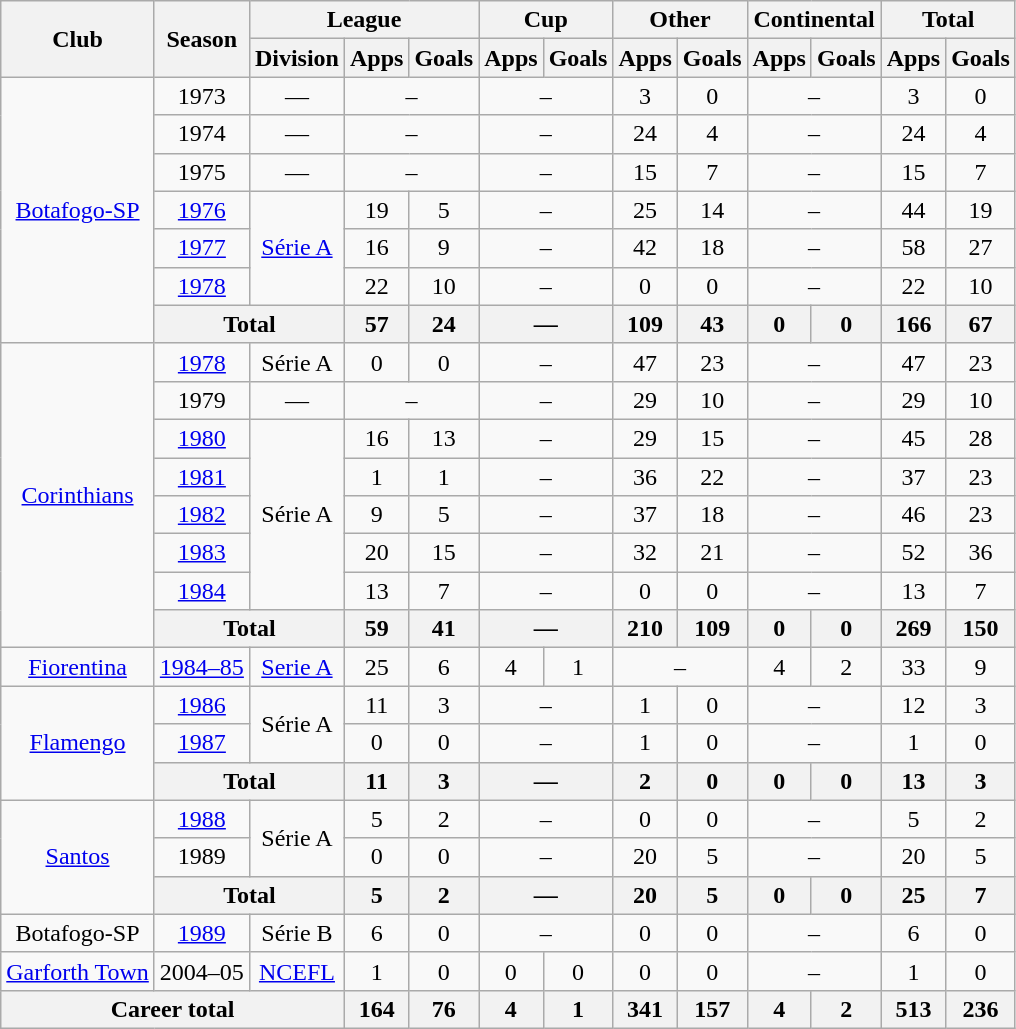<table class="wikitable" style="text-align:center">
<tr>
<th rowspan="2">Club</th>
<th rowspan="2">Season</th>
<th colspan="3">League</th>
<th colspan="2">Cup</th>
<th colspan="2">Other</th>
<th colspan="2">Continental</th>
<th colspan="2">Total</th>
</tr>
<tr>
<th>Division</th>
<th>Apps</th>
<th>Goals</th>
<th>Apps</th>
<th>Goals</th>
<th>Apps</th>
<th>Goals</th>
<th>Apps</th>
<th>Goals</th>
<th>Apps</th>
<th>Goals</th>
</tr>
<tr>
<td rowspan="7"><a href='#'>Botafogo-SP</a></td>
<td>1973</td>
<td>—</td>
<td colspan="2">–</td>
<td colspan="2">–</td>
<td>3</td>
<td>0</td>
<td colspan="2">–</td>
<td>3</td>
<td>0</td>
</tr>
<tr>
<td>1974</td>
<td>—</td>
<td colspan="2">–</td>
<td colspan="2">–</td>
<td>24</td>
<td>4</td>
<td colspan="2">–</td>
<td>24</td>
<td>4</td>
</tr>
<tr>
<td>1975</td>
<td>—</td>
<td colspan="2">–</td>
<td colspan="2">–</td>
<td>15</td>
<td>7</td>
<td colspan="2">–</td>
<td>15</td>
<td>7</td>
</tr>
<tr>
<td><a href='#'>1976</a></td>
<td rowspan="3"><a href='#'>Série A</a></td>
<td>19</td>
<td>5</td>
<td colspan="2">–</td>
<td>25</td>
<td>14</td>
<td colspan="2">–</td>
<td>44</td>
<td>19</td>
</tr>
<tr>
<td><a href='#'>1977</a></td>
<td>16</td>
<td>9</td>
<td colspan="2">–</td>
<td>42</td>
<td>18</td>
<td colspan="2">–</td>
<td>58</td>
<td>27</td>
</tr>
<tr>
<td><a href='#'>1978</a></td>
<td>22</td>
<td>10</td>
<td colspan="2">–</td>
<td>0</td>
<td>0</td>
<td colspan="2">–</td>
<td>22</td>
<td>10</td>
</tr>
<tr>
<th colspan="2">Total</th>
<th>57</th>
<th>24</th>
<th colspan="2">—</th>
<th>109</th>
<th>43</th>
<th>0</th>
<th>0</th>
<th>166</th>
<th>67</th>
</tr>
<tr>
<td rowspan="8"><a href='#'>Corinthians</a></td>
<td><a href='#'>1978</a></td>
<td>Série A</td>
<td>0</td>
<td>0</td>
<td colspan="2">–</td>
<td>47</td>
<td>23</td>
<td colspan="2">–</td>
<td>47</td>
<td>23</td>
</tr>
<tr>
<td>1979</td>
<td>—</td>
<td colspan="2">–</td>
<td colspan="2">–</td>
<td>29</td>
<td>10</td>
<td colspan="2">–</td>
<td>29</td>
<td>10</td>
</tr>
<tr>
<td><a href='#'>1980</a></td>
<td rowspan="5">Série A</td>
<td>16</td>
<td>13</td>
<td colspan="2">–</td>
<td>29</td>
<td>15</td>
<td colspan="2">–</td>
<td>45</td>
<td>28</td>
</tr>
<tr>
<td><a href='#'>1981</a></td>
<td>1</td>
<td>1</td>
<td colspan="2">–</td>
<td>36</td>
<td>22</td>
<td colspan="2">–</td>
<td>37</td>
<td>23</td>
</tr>
<tr>
<td><a href='#'>1982</a></td>
<td>9</td>
<td>5</td>
<td colspan="2">–</td>
<td>37</td>
<td>18</td>
<td colspan="2">–</td>
<td>46</td>
<td>23</td>
</tr>
<tr>
<td><a href='#'>1983</a></td>
<td>20</td>
<td>15</td>
<td colspan="2">–</td>
<td>32</td>
<td>21</td>
<td colspan="2">–</td>
<td>52</td>
<td>36</td>
</tr>
<tr>
<td><a href='#'>1984</a></td>
<td>13</td>
<td>7</td>
<td colspan="2">–</td>
<td>0</td>
<td>0</td>
<td colspan="2">–</td>
<td>13</td>
<td>7</td>
</tr>
<tr>
<th colspan="2">Total</th>
<th>59</th>
<th>41</th>
<th colspan="2">—</th>
<th>210</th>
<th>109</th>
<th>0</th>
<th>0</th>
<th>269</th>
<th>150</th>
</tr>
<tr>
<td><a href='#'>Fiorentina</a></td>
<td><a href='#'>1984–85</a></td>
<td><a href='#'>Serie A</a></td>
<td>25</td>
<td>6</td>
<td>4</td>
<td>1</td>
<td colspan="2">–</td>
<td>4</td>
<td>2</td>
<td>33</td>
<td>9</td>
</tr>
<tr>
<td rowspan="3"><a href='#'>Flamengo</a></td>
<td><a href='#'>1986</a></td>
<td rowspan="2">Série A</td>
<td>11</td>
<td>3</td>
<td colspan="2">–</td>
<td>1</td>
<td>0</td>
<td colspan="2">–</td>
<td>12</td>
<td>3</td>
</tr>
<tr>
<td><a href='#'>1987</a></td>
<td>0</td>
<td>0</td>
<td colspan="2">–</td>
<td>1</td>
<td>0</td>
<td colspan="2">–</td>
<td>1</td>
<td>0</td>
</tr>
<tr>
<th colspan="2">Total</th>
<th>11</th>
<th>3</th>
<th colspan="2">—</th>
<th>2</th>
<th>0</th>
<th>0</th>
<th>0</th>
<th>13</th>
<th>3</th>
</tr>
<tr>
<td rowspan="3"><a href='#'>Santos</a></td>
<td><a href='#'>1988</a></td>
<td rowspan="2">Série A</td>
<td>5</td>
<td>2</td>
<td colspan="2">–</td>
<td>0</td>
<td>0</td>
<td colspan="2">–</td>
<td>5</td>
<td>2</td>
</tr>
<tr>
<td>1989</td>
<td>0</td>
<td>0</td>
<td colspan="2">–</td>
<td>20</td>
<td>5</td>
<td colspan="2">–</td>
<td>20</td>
<td>5</td>
</tr>
<tr>
<th colspan="2">Total</th>
<th>5</th>
<th>2</th>
<th colspan="2">—</th>
<th>20</th>
<th>5</th>
<th>0</th>
<th>0</th>
<th>25</th>
<th>7</th>
</tr>
<tr>
<td>Botafogo-SP</td>
<td><a href='#'>1989</a></td>
<td>Série B</td>
<td>6</td>
<td>0</td>
<td colspan="2">–</td>
<td>0</td>
<td>0</td>
<td colspan="2">–</td>
<td>6</td>
<td>0</td>
</tr>
<tr>
<td><a href='#'>Garforth Town</a></td>
<td>2004–05</td>
<td><a href='#'>NCEFL</a></td>
<td>1</td>
<td>0</td>
<td>0</td>
<td>0</td>
<td>0</td>
<td>0</td>
<td colspan="2">–</td>
<td>1</td>
<td>0</td>
</tr>
<tr>
<th colspan="3">Career total</th>
<th>164</th>
<th>76</th>
<th>4</th>
<th>1</th>
<th>341</th>
<th>157</th>
<th>4</th>
<th>2</th>
<th>513</th>
<th>236</th>
</tr>
</table>
